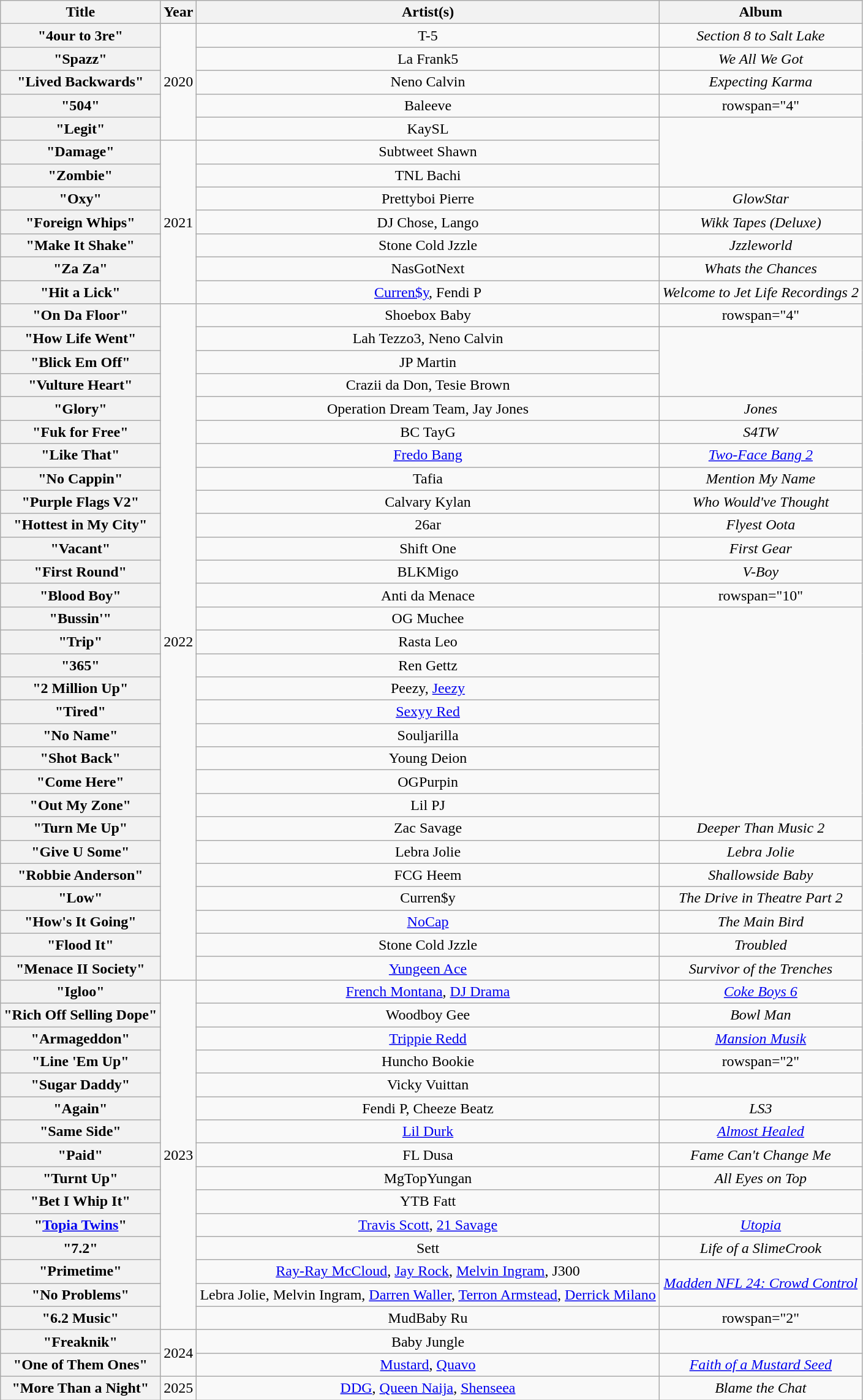<table class="wikitable plainrowheaders" style="text-align:center;">
<tr>
<th scope="col">Title</th>
<th scope="col">Year</th>
<th scope="col">Artist(s)</th>
<th scope="col">Album</th>
</tr>
<tr>
<th scope="row">"4our to 3re"</th>
<td rowspan="5">2020</td>
<td>T-5</td>
<td><em>Section 8 to Salt Lake</em></td>
</tr>
<tr>
<th scope="row">"Spazz"</th>
<td>La Frank5</td>
<td><em>We All We Got</em></td>
</tr>
<tr>
<th scope="row">"Lived Backwards"</th>
<td>Neno Calvin</td>
<td><em>Expecting Karma</em></td>
</tr>
<tr>
<th scope="row">"504"</th>
<td>Baleeve</td>
<td>rowspan="4" </td>
</tr>
<tr>
<th scope="row">"Legit"</th>
<td>KaySL</td>
</tr>
<tr>
<th scope="row">"Damage"</th>
<td rowspan="7">2021</td>
<td>Subtweet Shawn</td>
</tr>
<tr>
<th scope="row">"Zombie"</th>
<td>TNL Bachi</td>
</tr>
<tr>
<th scope="row">"Oxy"</th>
<td>Prettyboi Pierre</td>
<td><em>GlowStar</em></td>
</tr>
<tr>
<th scope="row">"Foreign Whips"</th>
<td>DJ Chose, Lango</td>
<td><em>Wikk Tapes (Deluxe)</em></td>
</tr>
<tr>
<th scope="row">"Make It Shake"</th>
<td>Stone Cold Jzzle</td>
<td><em>Jzzleworld</em></td>
</tr>
<tr>
<th scope="row">"Za Za"</th>
<td>NasGotNext</td>
<td><em>Whats the Chances</em></td>
</tr>
<tr>
<th scope="row">"Hit a Lick"</th>
<td><a href='#'>Curren$y</a>, Fendi P</td>
<td><em>Welcome to Jet Life Recordings 2</em></td>
</tr>
<tr>
<th scope="row">"On Da Floor"</th>
<td rowspan="29">2022</td>
<td>Shoebox Baby</td>
<td>rowspan="4" </td>
</tr>
<tr>
<th scope="row">"How Life Went"</th>
<td>Lah Tezzo3, Neno Calvin</td>
</tr>
<tr>
<th scope="row">"Blick Em Off"</th>
<td>JP Martin</td>
</tr>
<tr>
<th scope="row">"Vulture Heart"</th>
<td>Crazii da Don, Tesie Brown</td>
</tr>
<tr>
<th scope="row">"Glory"</th>
<td>Operation Dream Team, Jay Jones</td>
<td><em>Jones</em></td>
</tr>
<tr>
<th scope="row">"Fuk for Free"</th>
<td>BC TayG</td>
<td><em>S4TW</em></td>
</tr>
<tr>
<th scope="row">"Like That"</th>
<td><a href='#'>Fredo Bang</a></td>
<td><em><a href='#'>Two-Face Bang 2</a></em></td>
</tr>
<tr>
<th scope="row">"No Cappin"</th>
<td>Tafia</td>
<td><em>Mention My Name</em></td>
</tr>
<tr>
<th scope="row">"Purple Flags V2"</th>
<td>Calvary Kylan</td>
<td><em>Who Would've Thought</em></td>
</tr>
<tr>
<th scope="row">"Hottest in My City"</th>
<td>26ar</td>
<td><em>Flyest Oota</em></td>
</tr>
<tr>
<th scope="row">"Vacant"</th>
<td>Shift One</td>
<td><em>First Gear</em></td>
</tr>
<tr>
<th scope="row">"First Round"</th>
<td>BLKMigo</td>
<td><em>V-Boy</em></td>
</tr>
<tr>
<th scope="row">"Blood Boy"</th>
<td>Anti da Menace</td>
<td>rowspan="10" </td>
</tr>
<tr>
<th scope="row">"Bussin'"</th>
<td>OG Muchee</td>
</tr>
<tr>
<th scope="row">"Trip"</th>
<td>Rasta Leo</td>
</tr>
<tr>
<th scope="row">"365"</th>
<td>Ren Gettz</td>
</tr>
<tr>
<th scope="row">"2 Million Up"</th>
<td>Peezy, <a href='#'>Jeezy</a></td>
</tr>
<tr>
<th scope="row">"Tired"</th>
<td><a href='#'>Sexyy Red</a></td>
</tr>
<tr>
<th scope="row">"No Name"</th>
<td>Souljarilla</td>
</tr>
<tr>
<th scope="row">"Shot Back"</th>
<td>Young Deion</td>
</tr>
<tr>
<th scope="row">"Come Here"</th>
<td>OGPurpin</td>
</tr>
<tr>
<th scope="row">"Out My Zone"</th>
<td>Lil PJ</td>
</tr>
<tr>
<th scope="row">"Turn Me Up"</th>
<td>Zac Savage</td>
<td><em>Deeper Than Music 2</em></td>
</tr>
<tr>
<th scope="row">"Give U Some"</th>
<td>Lebra Jolie</td>
<td><em>Lebra Jolie</em></td>
</tr>
<tr>
<th scope="row">"Robbie Anderson"</th>
<td>FCG Heem</td>
<td><em>Shallowside Baby</em></td>
</tr>
<tr>
<th scope="row">"Low"</th>
<td>Curren$y</td>
<td><em>The Drive in Theatre Part 2</em></td>
</tr>
<tr>
<th scope="row">"How's It Going"</th>
<td><a href='#'>NoCap</a></td>
<td><em>The Main Bird</em></td>
</tr>
<tr>
<th scope="row">"Flood It"</th>
<td>Stone Cold Jzzle</td>
<td><em>Troubled</em></td>
</tr>
<tr>
<th scope="row">"Menace II Society"</th>
<td><a href='#'>Yungeen Ace</a></td>
<td><em>Survivor of the Trenches</em></td>
</tr>
<tr>
<th scope="row">"Igloo"</th>
<td rowspan="15">2023</td>
<td><a href='#'>French Montana</a>, <a href='#'>DJ Drama</a></td>
<td><em><a href='#'>Coke Boys 6</a></em></td>
</tr>
<tr>
<th scope="row">"Rich Off Selling Dope"</th>
<td>Woodboy Gee</td>
<td><em>Bowl Man</em></td>
</tr>
<tr>
<th scope="row">"Armageddon"</th>
<td><a href='#'>Trippie Redd</a></td>
<td><em><a href='#'>Mansion Musik</a></em></td>
</tr>
<tr>
<th scope="row">"Line 'Em Up"</th>
<td>Huncho Bookie</td>
<td>rowspan="2" </td>
</tr>
<tr>
<th scope="row">"Sugar Daddy"</th>
<td>Vicky Vuittan</td>
</tr>
<tr>
<th scope="row">"Again"</th>
<td>Fendi P, Cheeze Beatz</td>
<td><em>LS3</em></td>
</tr>
<tr>
<th scope="row">"Same Side"</th>
<td><a href='#'>Lil Durk</a></td>
<td><em><a href='#'>Almost Healed</a></em></td>
</tr>
<tr>
<th scope="row">"Paid"</th>
<td>FL Dusa</td>
<td><em>Fame Can't Change Me</em></td>
</tr>
<tr>
<th scope="row">"Turnt Up"</th>
<td>MgTopYungan</td>
<td><em>All Eyes on Top</em></td>
</tr>
<tr>
<th scope="row">"Bet I Whip It"</th>
<td>YTB Fatt</td>
<td></td>
</tr>
<tr>
<th scope="row">"<a href='#'>Topia Twins</a>"</th>
<td><a href='#'>Travis Scott</a>, <a href='#'>21 Savage</a></td>
<td><em><a href='#'>Utopia</a></em></td>
</tr>
<tr>
<th scope="row">"7.2"</th>
<td>Sett</td>
<td><em>Life of a SlimeCrook</em></td>
</tr>
<tr>
<th scope="row">"Primetime"</th>
<td><a href='#'>Ray-Ray McCloud</a>, <a href='#'>Jay Rock</a>, <a href='#'>Melvin Ingram</a>, J300</td>
<td rowspan="2"><em><a href='#'>Madden NFL 24: Crowd Control</a></em></td>
</tr>
<tr>
<th scope="row">"No Problems"</th>
<td>Lebra Jolie, Melvin Ingram, <a href='#'>Darren Waller</a>, <a href='#'>Terron Armstead</a>, <a href='#'>Derrick Milano</a></td>
</tr>
<tr>
<th scope="row">"6.2 Music"</th>
<td>MudBaby Ru</td>
<td>rowspan="2" </td>
</tr>
<tr>
<th scope="row">"Freaknik"</th>
<td rowspan="2">2024</td>
<td>Baby Jungle</td>
</tr>
<tr>
<th scope="row">"One of Them Ones"</th>
<td><a href='#'>Mustard</a>, <a href='#'>Quavo</a></td>
<td><em><a href='#'>Faith of a Mustard Seed</a></em></td>
</tr>
<tr>
<th scope="row">"More Than a Night"</th>
<td>2025</td>
<td><a href='#'>DDG</a>, <a href='#'>Queen Naija</a>, <a href='#'>Shenseea</a></td>
<td><em>Blame the Chat</em></td>
</tr>
</table>
